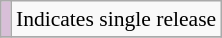<table class="wikitable" style="font-size:90%;">
<tr>
<td style="background-color:#D8BFD8"></td>
<td>Indicates single release</td>
</tr>
<tr>
</tr>
</table>
